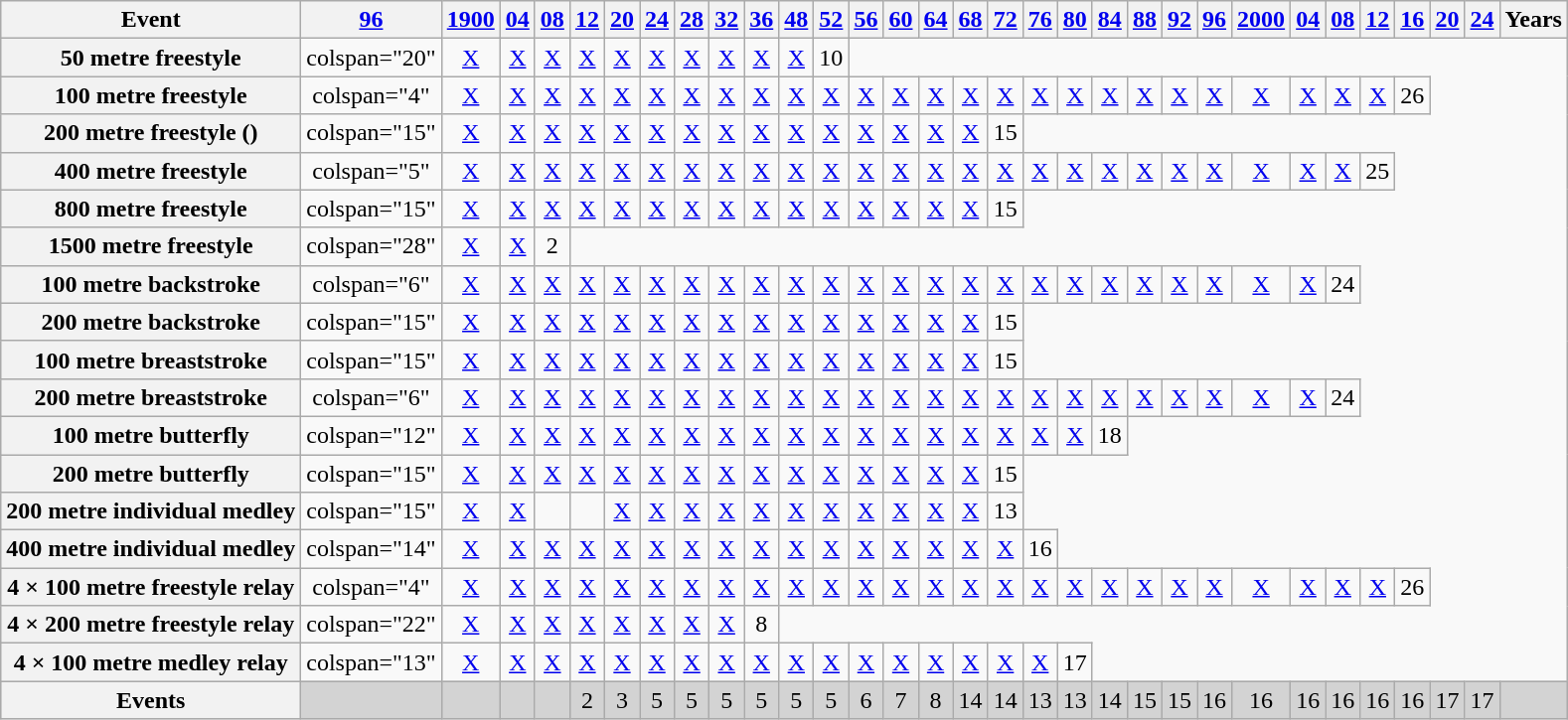<table class="wikitable plainrowheaders sticky-table-row1 sticky-table-col1" style="text-align:center;">
<tr>
<th scope="col">Event</th>
<th scope="col"><a href='#'>96</a></th>
<th scope="col"><a href='#'>1900</a></th>
<th scope="col"><a href='#'>04</a></th>
<th scope="col"><a href='#'>08</a></th>
<th scope="col"><a href='#'>12</a></th>
<th scope="col"><a href='#'>20</a></th>
<th scope="col"><a href='#'>24</a></th>
<th scope="col"><a href='#'>28</a></th>
<th scope="col"><a href='#'>32</a></th>
<th scope="col"><a href='#'>36</a></th>
<th scope="col"><a href='#'>48</a></th>
<th scope="col"><a href='#'>52</a></th>
<th scope="col"><a href='#'>56</a></th>
<th scope="col"><a href='#'>60</a></th>
<th scope="col"><a href='#'>64</a></th>
<th scope="col"><a href='#'>68</a></th>
<th scope="col"><a href='#'>72</a></th>
<th scope="col"><a href='#'>76</a></th>
<th scope="col"><a href='#'>80</a></th>
<th scope="col"><a href='#'>84</a></th>
<th scope="col"><a href='#'>88</a></th>
<th scope="col"><a href='#'>92</a></th>
<th scope="col"><a href='#'>96</a></th>
<th scope="col"><a href='#'>2000</a></th>
<th scope="col"><a href='#'>04</a></th>
<th scope="col"><a href='#'>08</a></th>
<th scope="col"><a href='#'>12</a></th>
<th scope="col"><a href='#'>16</a></th>
<th scope="col"><a href='#'>20</a></th>
<th scope="col"><a href='#'>24</a></th>
<th scope="col">Years</th>
</tr>
<tr>
<th scope="row">50 metre freestyle</th>
<td>colspan="20"</td>
<td><a href='#'>X</a></td>
<td><a href='#'>X</a></td>
<td><a href='#'>X</a></td>
<td><a href='#'>X</a></td>
<td><a href='#'>X</a></td>
<td><a href='#'>X</a></td>
<td><a href='#'>X</a></td>
<td><a href='#'>X</a></td>
<td><a href='#'>X</a></td>
<td><a href='#'>X</a></td>
<td>10</td>
</tr>
<tr>
<th scope="row">100 metre freestyle</th>
<td>colspan="4"</td>
<td><a href='#'>X</a></td>
<td><a href='#'>X</a></td>
<td><a href='#'>X</a></td>
<td><a href='#'>X</a></td>
<td><a href='#'>X</a></td>
<td><a href='#'>X</a></td>
<td><a href='#'>X</a></td>
<td><a href='#'>X</a></td>
<td><a href='#'>X</a></td>
<td><a href='#'>X</a></td>
<td><a href='#'>X</a></td>
<td><a href='#'>X</a></td>
<td><a href='#'>X</a></td>
<td><a href='#'>X</a></td>
<td><a href='#'>X</a></td>
<td><a href='#'>X</a></td>
<td><a href='#'>X</a></td>
<td><a href='#'>X</a></td>
<td><a href='#'>X</a></td>
<td><a href='#'>X</a></td>
<td><a href='#'>X</a></td>
<td><a href='#'>X</a></td>
<td><a href='#'>X</a></td>
<td><a href='#'>X</a></td>
<td><a href='#'>X</a></td>
<td><a href='#'>X</a></td>
<td>26</td>
</tr>
<tr>
<th scope="row">200 metre freestyle ()</th>
<td>colspan="15"</td>
<td><a href='#'>X</a></td>
<td><a href='#'>X</a></td>
<td><a href='#'>X</a></td>
<td><a href='#'>X</a></td>
<td><a href='#'>X</a></td>
<td><a href='#'>X</a></td>
<td><a href='#'>X</a></td>
<td><a href='#'>X</a></td>
<td><a href='#'>X</a></td>
<td><a href='#'>X</a></td>
<td><a href='#'>X</a></td>
<td><a href='#'>X</a></td>
<td><a href='#'>X</a></td>
<td><a href='#'>X</a></td>
<td><a href='#'>X</a></td>
<td>15</td>
</tr>
<tr>
<th scope="row">400 metre freestyle</th>
<td>colspan="5"</td>
<td><a href='#'>X</a></td>
<td><a href='#'>X</a></td>
<td><a href='#'>X</a></td>
<td><a href='#'>X</a></td>
<td><a href='#'>X</a></td>
<td><a href='#'>X</a></td>
<td><a href='#'>X</a></td>
<td><a href='#'>X</a></td>
<td><a href='#'>X</a></td>
<td><a href='#'>X</a></td>
<td><a href='#'>X</a></td>
<td><a href='#'>X</a></td>
<td><a href='#'>X</a></td>
<td><a href='#'>X</a></td>
<td><a href='#'>X</a></td>
<td><a href='#'>X</a></td>
<td><a href='#'>X</a></td>
<td><a href='#'>X</a></td>
<td><a href='#'>X</a></td>
<td><a href='#'>X</a></td>
<td><a href='#'>X</a></td>
<td><a href='#'>X</a></td>
<td><a href='#'>X</a></td>
<td><a href='#'>X</a></td>
<td><a href='#'>X</a></td>
<td>25</td>
</tr>
<tr>
<th scope="row">800 metre freestyle</th>
<td>colspan="15"</td>
<td><a href='#'>X</a></td>
<td><a href='#'>X</a></td>
<td><a href='#'>X</a></td>
<td><a href='#'>X</a></td>
<td><a href='#'>X</a></td>
<td><a href='#'>X</a></td>
<td><a href='#'>X</a></td>
<td><a href='#'>X</a></td>
<td><a href='#'>X</a></td>
<td><a href='#'>X</a></td>
<td><a href='#'>X</a></td>
<td><a href='#'>X</a></td>
<td><a href='#'>X</a></td>
<td><a href='#'>X</a></td>
<td><a href='#'>X</a></td>
<td>15</td>
</tr>
<tr>
<th scope="row">1500 metre freestyle</th>
<td>colspan="28"</td>
<td><a href='#'>X</a></td>
<td><a href='#'>X</a></td>
<td>2</td>
</tr>
<tr>
<th scope="row">100 metre backstroke</th>
<td>colspan="6"</td>
<td><a href='#'>X</a></td>
<td><a href='#'>X</a></td>
<td><a href='#'>X</a></td>
<td><a href='#'>X</a></td>
<td><a href='#'>X</a></td>
<td><a href='#'>X</a></td>
<td><a href='#'>X</a></td>
<td><a href='#'>X</a></td>
<td><a href='#'>X</a></td>
<td><a href='#'>X</a></td>
<td><a href='#'>X</a></td>
<td><a href='#'>X</a></td>
<td><a href='#'>X</a></td>
<td><a href='#'>X</a></td>
<td><a href='#'>X</a></td>
<td><a href='#'>X</a></td>
<td><a href='#'>X</a></td>
<td><a href='#'>X</a></td>
<td><a href='#'>X</a></td>
<td><a href='#'>X</a></td>
<td><a href='#'>X</a></td>
<td><a href='#'>X</a></td>
<td><a href='#'>X</a></td>
<td><a href='#'>X</a></td>
<td>24</td>
</tr>
<tr>
<th scope="row">200 metre backstroke</th>
<td>colspan="15"</td>
<td><a href='#'>X</a></td>
<td><a href='#'>X</a></td>
<td><a href='#'>X</a></td>
<td><a href='#'>X</a></td>
<td><a href='#'>X</a></td>
<td><a href='#'>X</a></td>
<td><a href='#'>X</a></td>
<td><a href='#'>X</a></td>
<td><a href='#'>X</a></td>
<td><a href='#'>X</a></td>
<td><a href='#'>X</a></td>
<td><a href='#'>X</a></td>
<td><a href='#'>X</a></td>
<td><a href='#'>X</a></td>
<td><a href='#'>X</a></td>
<td>15</td>
</tr>
<tr>
<th scope="row">100 metre breaststroke</th>
<td>colspan="15"</td>
<td><a href='#'>X</a></td>
<td><a href='#'>X</a></td>
<td><a href='#'>X</a></td>
<td><a href='#'>X</a></td>
<td><a href='#'>X</a></td>
<td><a href='#'>X</a></td>
<td><a href='#'>X</a></td>
<td><a href='#'>X</a></td>
<td><a href='#'>X</a></td>
<td><a href='#'>X</a></td>
<td><a href='#'>X</a></td>
<td><a href='#'>X</a></td>
<td><a href='#'>X</a></td>
<td><a href='#'>X</a></td>
<td><a href='#'>X</a></td>
<td>15</td>
</tr>
<tr>
<th scope="row">200 metre breaststroke</th>
<td>colspan="6"</td>
<td><a href='#'>X</a></td>
<td><a href='#'>X</a></td>
<td><a href='#'>X</a></td>
<td><a href='#'>X</a></td>
<td><a href='#'>X</a></td>
<td><a href='#'>X</a></td>
<td><a href='#'>X</a></td>
<td><a href='#'>X</a></td>
<td><a href='#'>X</a></td>
<td><a href='#'>X</a></td>
<td><a href='#'>X</a></td>
<td><a href='#'>X</a></td>
<td><a href='#'>X</a></td>
<td><a href='#'>X</a></td>
<td><a href='#'>X</a></td>
<td><a href='#'>X</a></td>
<td><a href='#'>X</a></td>
<td><a href='#'>X</a></td>
<td><a href='#'>X</a></td>
<td><a href='#'>X</a></td>
<td><a href='#'>X</a></td>
<td><a href='#'>X</a></td>
<td><a href='#'>X</a></td>
<td><a href='#'>X</a></td>
<td>24</td>
</tr>
<tr>
<th scope="row">100 metre butterfly</th>
<td>colspan="12"</td>
<td><a href='#'>X</a></td>
<td><a href='#'>X</a></td>
<td><a href='#'>X</a></td>
<td><a href='#'>X</a></td>
<td><a href='#'>X</a></td>
<td><a href='#'>X</a></td>
<td><a href='#'>X</a></td>
<td><a href='#'>X</a></td>
<td><a href='#'>X</a></td>
<td><a href='#'>X</a></td>
<td><a href='#'>X</a></td>
<td><a href='#'>X</a></td>
<td><a href='#'>X</a></td>
<td><a href='#'>X</a></td>
<td><a href='#'>X</a></td>
<td><a href='#'>X</a></td>
<td><a href='#'>X</a></td>
<td><a href='#'>X</a></td>
<td>18</td>
</tr>
<tr>
<th scope="row">200 metre butterfly</th>
<td>colspan="15"</td>
<td><a href='#'>X</a></td>
<td><a href='#'>X</a></td>
<td><a href='#'>X</a></td>
<td><a href='#'>X</a></td>
<td><a href='#'>X</a></td>
<td><a href='#'>X</a></td>
<td><a href='#'>X</a></td>
<td><a href='#'>X</a></td>
<td><a href='#'>X</a></td>
<td><a href='#'>X</a></td>
<td><a href='#'>X</a></td>
<td><a href='#'>X</a></td>
<td><a href='#'>X</a></td>
<td><a href='#'>X</a></td>
<td><a href='#'>X</a></td>
<td>15</td>
</tr>
<tr>
<th scope="row">200 metre individual medley</th>
<td>colspan="15"</td>
<td><a href='#'>X</a></td>
<td><a href='#'>X</a></td>
<td></td>
<td></td>
<td><a href='#'>X</a></td>
<td><a href='#'>X</a></td>
<td><a href='#'>X</a></td>
<td><a href='#'>X</a></td>
<td><a href='#'>X</a></td>
<td><a href='#'>X</a></td>
<td><a href='#'>X</a></td>
<td><a href='#'>X</a></td>
<td><a href='#'>X</a></td>
<td><a href='#'>X</a></td>
<td><a href='#'>X</a></td>
<td>13</td>
</tr>
<tr>
<th scope="row">400 metre individual medley</th>
<td>colspan="14"</td>
<td><a href='#'>X</a></td>
<td><a href='#'>X</a></td>
<td><a href='#'>X</a></td>
<td><a href='#'>X</a></td>
<td><a href='#'>X</a></td>
<td><a href='#'>X</a></td>
<td><a href='#'>X</a></td>
<td><a href='#'>X</a></td>
<td><a href='#'>X</a></td>
<td><a href='#'>X</a></td>
<td><a href='#'>X</a></td>
<td><a href='#'>X</a></td>
<td><a href='#'>X</a></td>
<td><a href='#'>X</a></td>
<td><a href='#'>X</a></td>
<td><a href='#'>X</a></td>
<td>16</td>
</tr>
<tr>
<th scope="row">4 × 100 metre freestyle relay</th>
<td>colspan="4"</td>
<td><a href='#'>X</a></td>
<td><a href='#'>X</a></td>
<td><a href='#'>X</a></td>
<td><a href='#'>X</a></td>
<td><a href='#'>X</a></td>
<td><a href='#'>X</a></td>
<td><a href='#'>X</a></td>
<td><a href='#'>X</a></td>
<td><a href='#'>X</a></td>
<td><a href='#'>X</a></td>
<td><a href='#'>X</a></td>
<td><a href='#'>X</a></td>
<td><a href='#'>X</a></td>
<td><a href='#'>X</a></td>
<td><a href='#'>X</a></td>
<td><a href='#'>X</a></td>
<td><a href='#'>X</a></td>
<td><a href='#'>X</a></td>
<td><a href='#'>X</a></td>
<td><a href='#'>X</a></td>
<td><a href='#'>X</a></td>
<td><a href='#'>X</a></td>
<td><a href='#'>X</a></td>
<td><a href='#'>X</a></td>
<td><a href='#'>X</a></td>
<td><a href='#'>X</a></td>
<td>26</td>
</tr>
<tr>
<th scope="row">4 × 200 metre freestyle relay</th>
<td>colspan="22"</td>
<td><a href='#'>X</a></td>
<td><a href='#'>X</a></td>
<td><a href='#'>X</a></td>
<td><a href='#'>X</a></td>
<td><a href='#'>X</a></td>
<td><a href='#'>X</a></td>
<td><a href='#'>X</a></td>
<td><a href='#'>X</a></td>
<td>8</td>
</tr>
<tr>
<th scope="row">4 × 100 metre medley relay</th>
<td>colspan="13"</td>
<td><a href='#'>X</a></td>
<td><a href='#'>X</a></td>
<td><a href='#'>X</a></td>
<td><a href='#'>X</a></td>
<td><a href='#'>X</a></td>
<td><a href='#'>X</a></td>
<td><a href='#'>X</a></td>
<td><a href='#'>X</a></td>
<td><a href='#'>X</a></td>
<td><a href='#'>X</a></td>
<td><a href='#'>X</a></td>
<td><a href='#'>X</a></td>
<td><a href='#'>X</a></td>
<td><a href='#'>X</a></td>
<td><a href='#'>X</a></td>
<td><a href='#'>X</a></td>
<td><a href='#'>X</a></td>
<td>17</td>
</tr>
<tr style="background:lightgray">
<th scope="row"><strong>Events</strong></th>
<td></td>
<td></td>
<td></td>
<td></td>
<td>2</td>
<td>3</td>
<td>5</td>
<td>5</td>
<td>5</td>
<td>5</td>
<td>5</td>
<td>5</td>
<td>6</td>
<td>7</td>
<td>8</td>
<td>14</td>
<td>14</td>
<td>13</td>
<td>13</td>
<td>14</td>
<td>15</td>
<td>15</td>
<td>16</td>
<td>16</td>
<td>16</td>
<td>16</td>
<td>16</td>
<td>16</td>
<td>17</td>
<td>17</td>
<td></td>
</tr>
</table>
